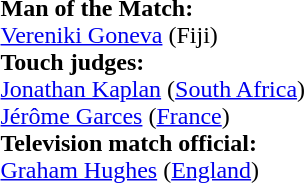<table width=100%>
<tr>
<td><br><strong>Man of the Match:</strong>
<br><a href='#'>Vereniki Goneva</a> (Fiji)<br><strong>Touch judges:</strong>
<br><a href='#'>Jonathan Kaplan</a> (<a href='#'>South Africa</a>)
<br><a href='#'>Jérôme Garces</a> (<a href='#'>France</a>)
<br><strong>Television match official:</strong>
<br><a href='#'>Graham Hughes</a> (<a href='#'>England</a>)</td>
</tr>
</table>
